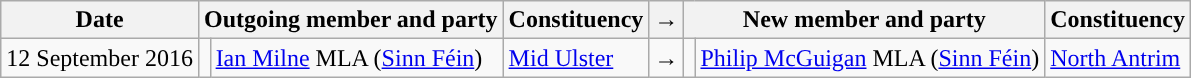<table class="wikitable">
<tr>
<th valign="top">Date</th>
<th colspan="2" valign="top">Outgoing member and party</th>
<th valign="top">Constituency</th>
<th>→</th>
<th colspan="2" valign="top">New member and party</th>
<th valign="top">Constituency</th>
</tr>
<tr>
<td>12 September 2016</td>
<td></td>
<td><a href='#'>Ian Milne</a> MLA (<a href='#'>Sinn Féin</a>)</td>
<td><a href='#'>Mid Ulster</a></td>
<td>→</td>
<td></td>
<td><a href='#'>Philip McGuigan</a> MLA (<a href='#'>Sinn Féin</a>)</td>
<td><a href='#'>North Antrim</a></td>
</tr>
</table>
